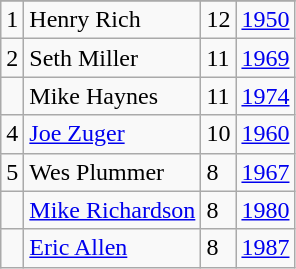<table class="wikitable">
<tr>
</tr>
<tr>
<td>1</td>
<td>Henry Rich</td>
<td>12</td>
<td><a href='#'>1950</a></td>
</tr>
<tr>
<td>2</td>
<td>Seth Miller</td>
<td>11</td>
<td><a href='#'>1969</a></td>
</tr>
<tr>
<td></td>
<td>Mike Haynes</td>
<td>11</td>
<td><a href='#'>1974</a></td>
</tr>
<tr>
<td>4</td>
<td><a href='#'>Joe Zuger</a></td>
<td>10</td>
<td><a href='#'>1960</a></td>
</tr>
<tr>
<td>5</td>
<td>Wes Plummer</td>
<td>8</td>
<td><a href='#'>1967</a></td>
</tr>
<tr>
<td></td>
<td><a href='#'>Mike Richardson</a></td>
<td>8</td>
<td><a href='#'>1980</a></td>
</tr>
<tr>
<td></td>
<td><a href='#'>Eric Allen</a></td>
<td>8</td>
<td><a href='#'>1987</a></td>
</tr>
</table>
